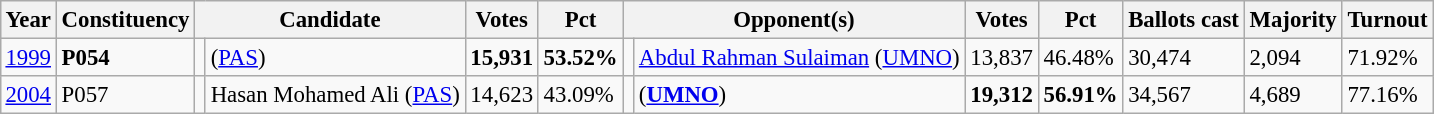<table class="wikitable" style="margin:0.5em ; font-size:95%">
<tr>
<th>Year</th>
<th>Constituency</th>
<th colspan=2>Candidate</th>
<th>Votes</th>
<th>Pct</th>
<th colspan=2>Opponent(s)</th>
<th>Votes</th>
<th>Pct</th>
<th>Ballots cast</th>
<th>Majority</th>
<th>Turnout</th>
</tr>
<tr>
<td><a href='#'>1999</a></td>
<td><strong>P054 </strong></td>
<td></td>
<td> (<a href='#'>PAS</a>)</td>
<td align="right"><strong>15,931</strong></td>
<td><strong>53.52%</strong></td>
<td></td>
<td><a href='#'>Abdul Rahman Sulaiman</a> (<a href='#'>UMNO</a>)</td>
<td align="right">13,837</td>
<td>46.48%</td>
<td>30,474</td>
<td>2,094</td>
<td>71.92%</td>
</tr>
<tr>
<td><a href='#'>2004</a></td>
<td>P057 </td>
<td></td>
<td>Hasan Mohamed Ali (<a href='#'>PAS</a>)</td>
<td align="right">14,623</td>
<td>43.09%</td>
<td></td>
<td> (<a href='#'><strong>UMNO</strong></a>)</td>
<td align="right"><strong>19,312</strong></td>
<td><strong>56.91%</strong></td>
<td>34,567</td>
<td>4,689</td>
<td>77.16%</td>
</tr>
</table>
